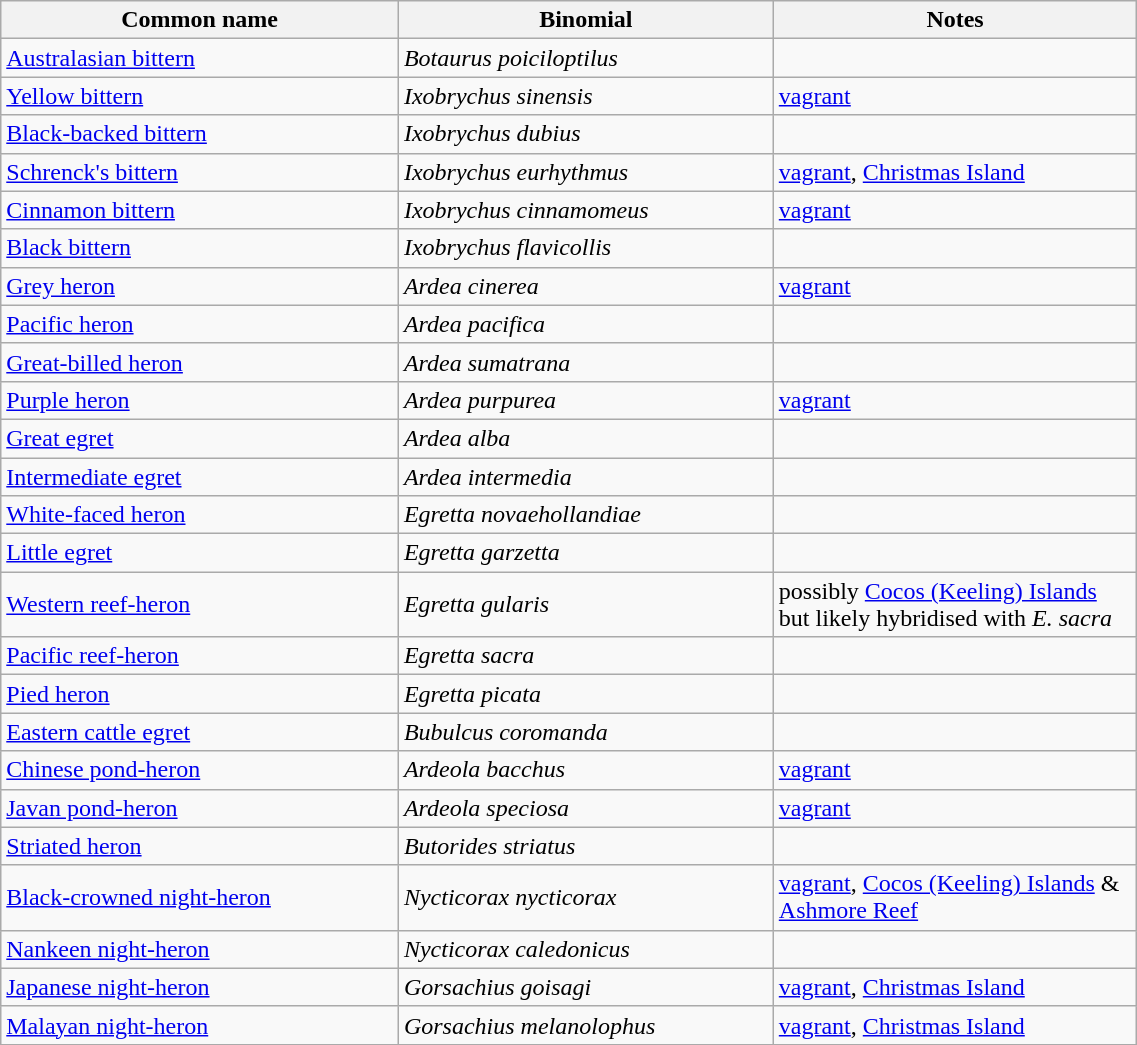<table style="width:60%;" class="wikitable">
<tr>
<th width=35%>Common name</th>
<th width=33%>Binomial</th>
<th width=32%>Notes</th>
</tr>
<tr>
<td><a href='#'>Australasian bittern</a></td>
<td><em>Botaurus poiciloptilus</em></td>
<td></td>
</tr>
<tr>
<td><a href='#'>Yellow bittern</a></td>
<td><em>Ixobrychus sinensis</em></td>
<td><a href='#'>vagrant</a></td>
</tr>
<tr>
<td><a href='#'>Black-backed bittern</a></td>
<td><em>Ixobrychus dubius</em></td>
<td></td>
</tr>
<tr>
<td><a href='#'>Schrenck's bittern</a></td>
<td><em>Ixobrychus eurhythmus</em></td>
<td><a href='#'>vagrant</a>, <a href='#'>Christmas Island</a></td>
</tr>
<tr>
<td><a href='#'>Cinnamon bittern</a></td>
<td><em>Ixobrychus cinnamomeus</em></td>
<td><a href='#'>vagrant</a></td>
</tr>
<tr>
<td><a href='#'>Black bittern</a></td>
<td><em>Ixobrychus flavicollis</em></td>
<td></td>
</tr>
<tr>
<td><a href='#'>Grey heron</a></td>
<td><em>Ardea cinerea</em></td>
<td><a href='#'>vagrant</a></td>
</tr>
<tr>
<td><a href='#'>Pacific heron</a></td>
<td><em>Ardea pacifica</em></td>
<td></td>
</tr>
<tr>
<td><a href='#'>Great-billed heron</a></td>
<td><em>Ardea sumatrana</em></td>
<td></td>
</tr>
<tr>
<td><a href='#'>Purple heron</a></td>
<td><em>Ardea purpurea</em></td>
<td><a href='#'>vagrant</a></td>
</tr>
<tr>
<td><a href='#'>Great egret</a></td>
<td><em>Ardea alba</em></td>
<td></td>
</tr>
<tr>
<td><a href='#'>Intermediate egret</a></td>
<td><em>Ardea intermedia</em></td>
<td></td>
</tr>
<tr>
<td><a href='#'>White-faced heron</a></td>
<td><em>Egretta novaehollandiae</em></td>
<td></td>
</tr>
<tr>
<td><a href='#'>Little egret</a></td>
<td><em>Egretta garzetta</em></td>
<td></td>
</tr>
<tr>
<td><a href='#'>Western reef-heron</a></td>
<td><em>Egretta gularis</em></td>
<td>possibly <a href='#'>Cocos (Keeling) Islands</a> but likely hybridised with <em>E. sacra</em></td>
</tr>
<tr>
<td><a href='#'>Pacific reef-heron</a></td>
<td><em>Egretta sacra</em></td>
<td></td>
</tr>
<tr>
<td><a href='#'>Pied heron</a></td>
<td><em>Egretta picata</em></td>
<td></td>
</tr>
<tr>
<td><a href='#'>Eastern cattle egret</a></td>
<td><em>Bubulcus coromanda</em></td>
<td></td>
</tr>
<tr>
<td><a href='#'>Chinese pond-heron</a></td>
<td><em>Ardeola bacchus</em></td>
<td><a href='#'>vagrant</a></td>
</tr>
<tr>
<td><a href='#'>Javan pond-heron</a></td>
<td><em>Ardeola speciosa</em></td>
<td><a href='#'>vagrant</a></td>
</tr>
<tr>
<td><a href='#'>Striated heron</a></td>
<td><em>Butorides striatus</em></td>
<td></td>
</tr>
<tr>
<td><a href='#'>Black-crowned night-heron</a></td>
<td><em>Nycticorax nycticorax</em></td>
<td><a href='#'>vagrant</a>, <a href='#'>Cocos (Keeling) Islands</a> & <a href='#'>Ashmore Reef</a></td>
</tr>
<tr>
<td><a href='#'>Nankeen night-heron</a></td>
<td><em>Nycticorax caledonicus</em></td>
<td></td>
</tr>
<tr>
<td><a href='#'>Japanese night-heron</a></td>
<td><em>Gorsachius goisagi</em></td>
<td><a href='#'>vagrant</a>, <a href='#'>Christmas Island</a></td>
</tr>
<tr>
<td><a href='#'>Malayan night-heron</a></td>
<td><em>Gorsachius melanolophus</em></td>
<td><a href='#'>vagrant</a>, <a href='#'>Christmas Island</a></td>
</tr>
</table>
